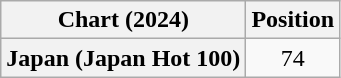<table class="wikitable plainrowheaders" style="text-align:center">
<tr>
<th scope="col">Chart (2024)</th>
<th scope="col">Position</th>
</tr>
<tr>
<th scope="row">Japan (Japan Hot 100)</th>
<td>74</td>
</tr>
</table>
